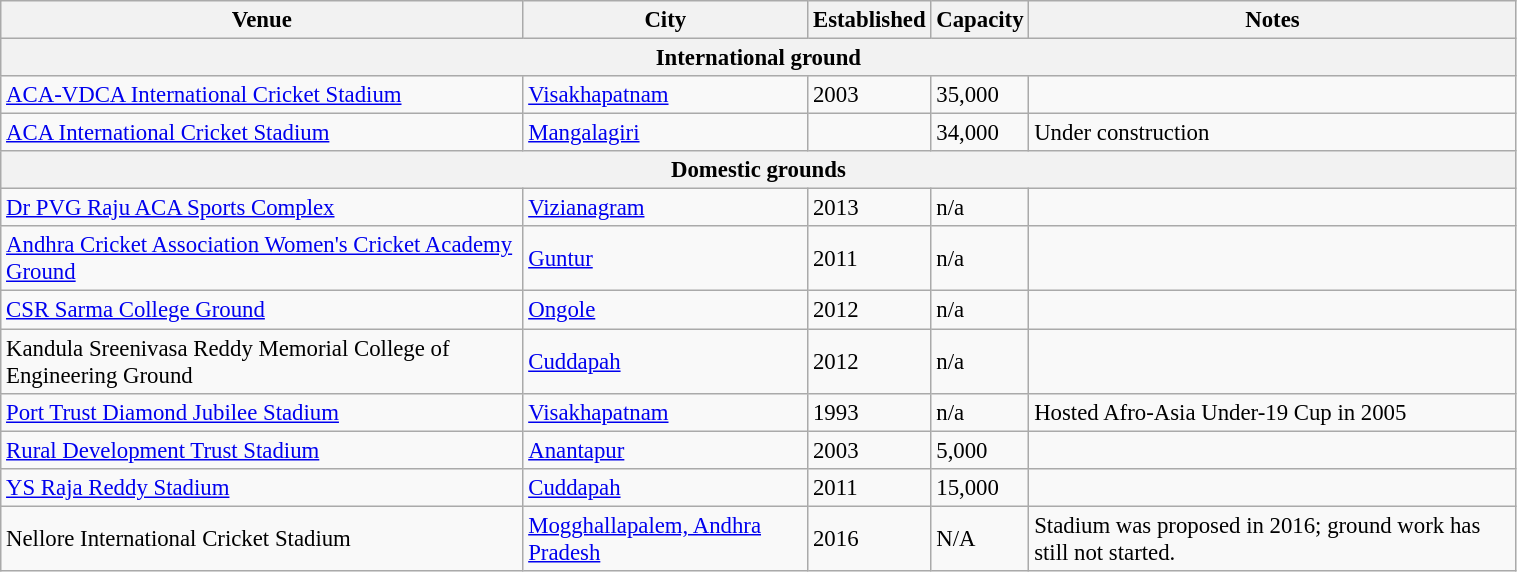<table class="wikitable"  style="font-size:95%; width:80%;">
<tr>
<th>Venue</th>
<th>City</th>
<th>Established</th>
<th>Capacity</th>
<th>Notes</th>
</tr>
<tr>
<th colspan="5">International ground</th>
</tr>
<tr>
<td><a href='#'>ACA-VDCA International Cricket Stadium</a></td>
<td><a href='#'>Visakhapatnam</a></td>
<td>2003</td>
<td>35,000</td>
<td></td>
</tr>
<tr>
<td><a href='#'>ACA International Cricket Stadium</a></td>
<td><a href='#'>Mangalagiri</a></td>
<td></td>
<td>34,000</td>
<td>Under construction</td>
</tr>
<tr>
<th colspan="5">Domestic grounds</th>
</tr>
<tr>
<td><a href='#'>Dr PVG Raju ACA Sports Complex</a></td>
<td><a href='#'>Vizianagram</a></td>
<td>2013</td>
<td>n/a</td>
<td></td>
</tr>
<tr>
<td><a href='#'>Andhra Cricket Association Women's Cricket Academy Ground</a></td>
<td><a href='#'>Guntur</a></td>
<td>2011</td>
<td>n/a</td>
<td></td>
</tr>
<tr>
<td><a href='#'>CSR Sarma College Ground</a></td>
<td><a href='#'>Ongole</a></td>
<td>2012</td>
<td>n/a</td>
<td></td>
</tr>
<tr>
<td>Kandula Sreenivasa Reddy Memorial College of Engineering Ground</td>
<td><a href='#'>Cuddapah</a></td>
<td>2012</td>
<td>n/a</td>
<td></td>
</tr>
<tr>
<td><a href='#'>Port Trust Diamond Jubilee Stadium</a></td>
<td><a href='#'>Visakhapatnam</a></td>
<td>1993</td>
<td>n/a</td>
<td>Hosted Afro-Asia Under-19 Cup in 2005</td>
</tr>
<tr>
<td><a href='#'>Rural Development Trust Stadium</a></td>
<td><a href='#'>Anantapur</a></td>
<td>2003</td>
<td>5,000</td>
<td></td>
</tr>
<tr>
<td><a href='#'>YS Raja Reddy Stadium</a></td>
<td><a href='#'>Cuddapah</a></td>
<td>2011</td>
<td>15,000</td>
<td></td>
</tr>
<tr>
<td>Nellore International Cricket Stadium</td>
<td><a href='#'>Mogghallapalem, Andhra Pradesh</a></td>
<td>2016</td>
<td>N/A</td>
<td>Stadium was proposed in 2016; ground work has still not started.</td>
</tr>
</table>
